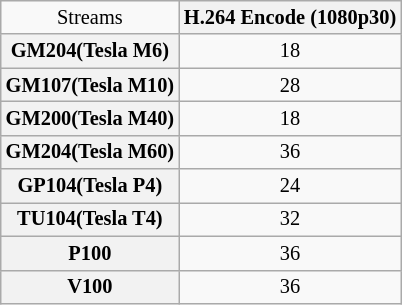<table class="wikitable" style="font-size:85%; text-align:center;">
<tr>
<td>Streams</td>
<th>H.264 Encode (1080p30)</th>
</tr>
<tr>
<th>GM204(Tesla M6)</th>
<td>18</td>
</tr>
<tr>
<th>GM107(Tesla M10)</th>
<td>28</td>
</tr>
<tr>
<th>GM200(Tesla M40)</th>
<td>18</td>
</tr>
<tr>
<th>GM204(Tesla M60)</th>
<td>36</td>
</tr>
<tr>
<th>GP104(Tesla P4)</th>
<td>24</td>
</tr>
<tr>
<th>TU104(Tesla T4)</th>
<td>32</td>
</tr>
<tr>
<th>P100</th>
<td>36</td>
</tr>
<tr>
<th>V100</th>
<td>36</td>
</tr>
</table>
